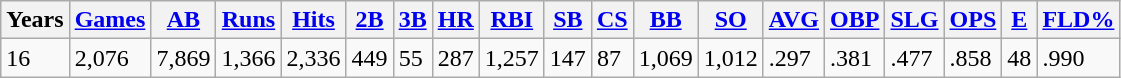<table class="wikitable">
<tr>
<th>Years</th>
<th><a href='#'>Games</a></th>
<th><a href='#'>AB</a></th>
<th><a href='#'>Runs</a></th>
<th><a href='#'>Hits</a></th>
<th><a href='#'>2B</a></th>
<th><a href='#'>3B</a></th>
<th><a href='#'>HR</a></th>
<th><a href='#'>RBI</a></th>
<th><a href='#'>SB</a></th>
<th><a href='#'>CS</a></th>
<th><a href='#'>BB</a></th>
<th><a href='#'>SO</a></th>
<th><a href='#'>AVG</a></th>
<th><a href='#'>OBP</a></th>
<th><a href='#'>SLG</a></th>
<th><a href='#'>OPS</a></th>
<th><a href='#'>E</a></th>
<th><a href='#'>FLD%</a></th>
</tr>
<tr>
<td>16</td>
<td>2,076</td>
<td>7,869</td>
<td>1,366</td>
<td>2,336</td>
<td>449</td>
<td>55</td>
<td>287</td>
<td>1,257</td>
<td>147</td>
<td>87</td>
<td>1,069</td>
<td>1,012</td>
<td>.297</td>
<td>.381</td>
<td>.477</td>
<td>.858</td>
<td>48</td>
<td>.990</td>
</tr>
</table>
